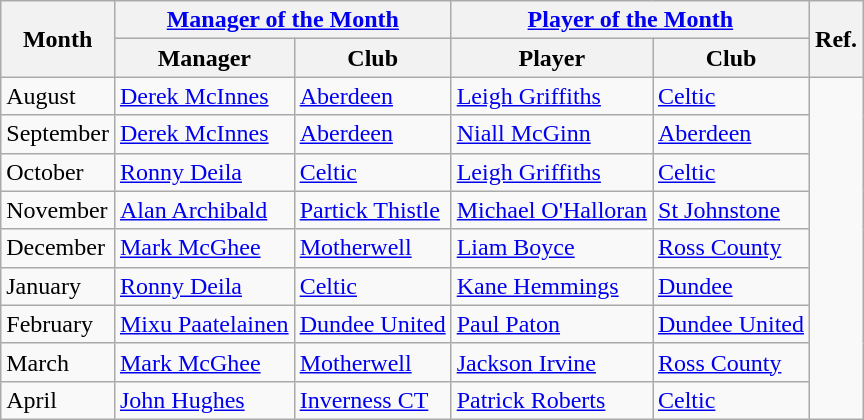<table class="wikitable">
<tr>
<th rowspan="2">Month</th>
<th colspan="2"><a href='#'>Manager of the Month</a></th>
<th colspan="2"><a href='#'>Player of the Month</a></th>
<th rowspan="2">Ref.</th>
</tr>
<tr>
<th>Manager</th>
<th>Club</th>
<th>Player</th>
<th>Club</th>
</tr>
<tr>
<td>August</td>
<td> <a href='#'>Derek McInnes</a></td>
<td><a href='#'>Aberdeen</a></td>
<td> <a href='#'>Leigh Griffiths</a></td>
<td><a href='#'>Celtic</a></td>
<td rowspan="9"></td>
</tr>
<tr>
<td>September</td>
<td> <a href='#'>Derek McInnes</a></td>
<td><a href='#'>Aberdeen</a></td>
<td> <a href='#'>Niall McGinn</a></td>
<td><a href='#'>Aberdeen</a></td>
</tr>
<tr>
<td>October</td>
<td> <a href='#'>Ronny Deila</a></td>
<td><a href='#'>Celtic</a></td>
<td> <a href='#'>Leigh Griffiths</a></td>
<td><a href='#'>Celtic</a></td>
</tr>
<tr>
<td>November</td>
<td> <a href='#'>Alan Archibald</a></td>
<td><a href='#'>Partick Thistle</a></td>
<td> <a href='#'>Michael O'Halloran</a></td>
<td><a href='#'>St Johnstone</a></td>
</tr>
<tr>
<td>December</td>
<td> <a href='#'>Mark McGhee</a></td>
<td><a href='#'>Motherwell</a></td>
<td> <a href='#'>Liam Boyce</a></td>
<td><a href='#'>Ross County</a></td>
</tr>
<tr>
<td>January</td>
<td> <a href='#'>Ronny Deila</a></td>
<td><a href='#'>Celtic</a></td>
<td> <a href='#'>Kane Hemmings</a></td>
<td><a href='#'>Dundee</a></td>
</tr>
<tr>
<td>February</td>
<td> <a href='#'>Mixu Paatelainen</a></td>
<td><a href='#'>Dundee United</a></td>
<td> <a href='#'>Paul Paton</a></td>
<td><a href='#'>Dundee United</a></td>
</tr>
<tr>
<td>March</td>
<td> <a href='#'>Mark McGhee</a></td>
<td><a href='#'>Motherwell</a></td>
<td> <a href='#'>Jackson Irvine</a></td>
<td><a href='#'>Ross County</a></td>
</tr>
<tr>
<td>April</td>
<td> <a href='#'>John Hughes</a></td>
<td><a href='#'>Inverness CT</a></td>
<td> <a href='#'>Patrick Roberts</a></td>
<td><a href='#'>Celtic</a></td>
</tr>
</table>
